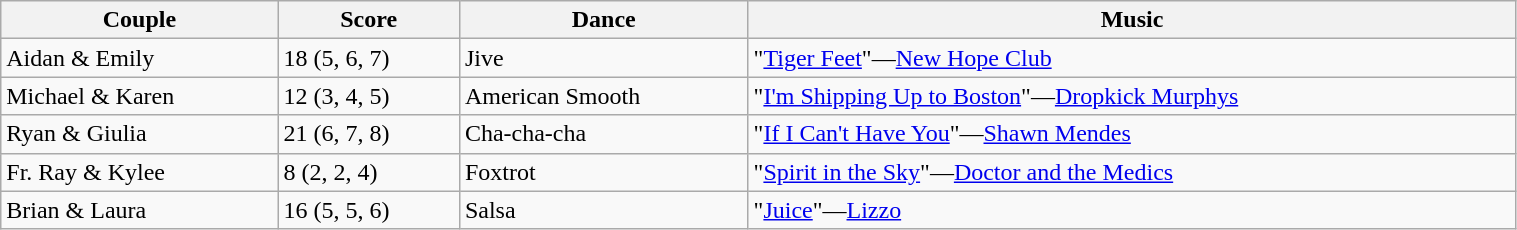<table class="wikitable" style="width:80%;">
<tr>
<th>Couple</th>
<th>Score</th>
<th>Dance</th>
<th>Music</th>
</tr>
<tr>
<td>Aidan & Emily</td>
<td>18 (5, 6, 7)</td>
<td>Jive</td>
<td>"<a href='#'>Tiger Feet</a>"—<a href='#'>New Hope Club</a></td>
</tr>
<tr>
<td>Michael & Karen</td>
<td>12 (3, 4, 5)</td>
<td>American Smooth</td>
<td>"<a href='#'>I'm Shipping Up to Boston</a>"—<a href='#'>Dropkick Murphys</a></td>
</tr>
<tr>
<td>Ryan & Giulia</td>
<td>21 (6, 7, 8)</td>
<td>Cha-cha-cha</td>
<td>"<a href='#'>If I Can't Have You</a>"—<a href='#'>Shawn Mendes</a></td>
</tr>
<tr>
<td>Fr. Ray & Kylee</td>
<td>8 (2, 2, 4)</td>
<td>Foxtrot</td>
<td>"<a href='#'>Spirit in the Sky</a>"—<a href='#'>Doctor and the Medics</a></td>
</tr>
<tr>
<td>Brian & Laura</td>
<td>16 (5, 5, 6)</td>
<td>Salsa</td>
<td>"<a href='#'>Juice</a>"—<a href='#'>Lizzo</a></td>
</tr>
</table>
